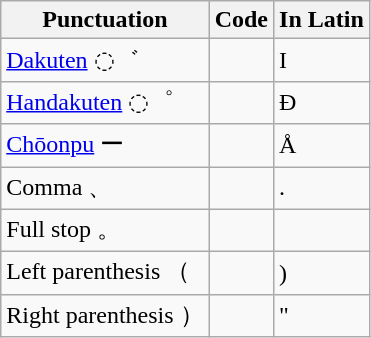<table class="wikitable">
<tr>
<th>Punctuation</th>
<th>Code</th>
<th>In Latin</th>
</tr>
<tr>
<td><a href='#'>Dakuten</a>  ◌゛</td>
<td></td>
<td>I</td>
</tr>
<tr>
<td><a href='#'>Handakuten</a> ◌゜</td>
<td></td>
<td>Ð</td>
</tr>
<tr>
<td><a href='#'>Chōonpu</a> ー</td>
<td></td>
<td>Å</td>
</tr>
<tr>
<td>Comma 、</td>
<td></td>
<td>.</td>
</tr>
<tr>
<td>Full stop 。</td>
<td></td>
<td></td>
</tr>
<tr>
<td>Left parenthesis （</td>
<td></td>
<td>)</td>
</tr>
<tr>
<td>Right parenthesis ）</td>
<td></td>
<td>"</td>
</tr>
</table>
